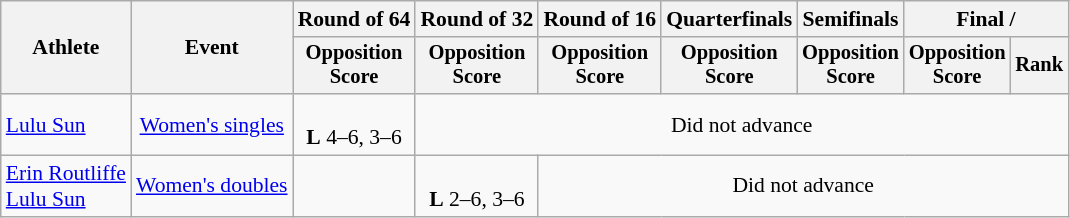<table class=wikitable style=font-size:90%;text-align:center>
<tr>
<th rowspan=2>Athlete</th>
<th rowspan=2>Event</th>
<th>Round of 64</th>
<th>Round of 32</th>
<th>Round of 16</th>
<th>Quarterfinals</th>
<th>Semifinals</th>
<th colspan=2>Final / </th>
</tr>
<tr style=font-size:95%>
<th>Opposition<br>Score</th>
<th>Opposition<br>Score</th>
<th>Opposition<br>Score</th>
<th>Opposition<br>Score</th>
<th>Opposition<br>Score</th>
<th>Opposition<br>Score</th>
<th>Rank</th>
</tr>
<tr>
<td align=left><a href='#'>Lulu Sun</a></td>
<td><a href='#'>Women's singles</a></td>
<td><br><strong>L</strong> 4–6, 3–6</td>
<td colspan=6>Did not advance</td>
</tr>
<tr>
<td align=left><a href='#'>Erin Routliffe</a><br><a href='#'>Lulu Sun</a></td>
<td><a href='#'>Women's doubles</a></td>
<td></td>
<td><br><strong>L</strong> 2–6, 3–6</td>
<td colspan=5>Did not advance</td>
</tr>
</table>
